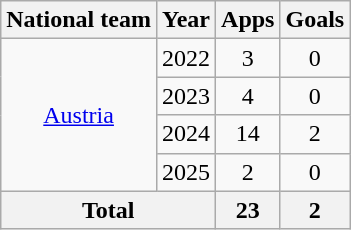<table class="wikitable" style="text-align:center">
<tr>
<th>National team</th>
<th>Year</th>
<th>Apps</th>
<th>Goals</th>
</tr>
<tr>
<td rowspan="4"><a href='#'>Austria</a></td>
<td>2022</td>
<td>3</td>
<td>0</td>
</tr>
<tr>
<td>2023</td>
<td>4</td>
<td>0</td>
</tr>
<tr>
<td>2024</td>
<td>14</td>
<td>2</td>
</tr>
<tr>
<td>2025</td>
<td>2</td>
<td>0</td>
</tr>
<tr>
<th colspan="2">Total</th>
<th>23</th>
<th>2</th>
</tr>
</table>
